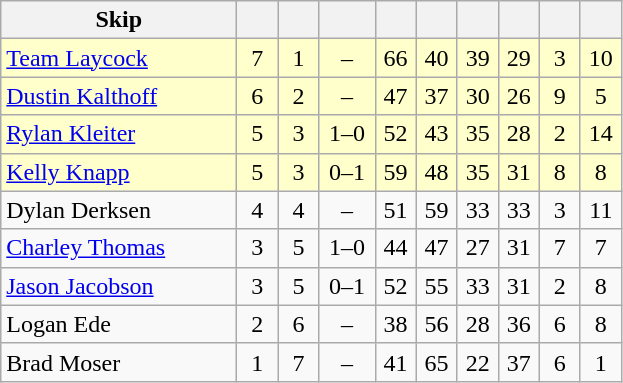<table class=wikitable style="text-align: center;">
<tr>
<th width=150>Skip</th>
<th width=20></th>
<th width=20></th>
<th width=30></th>
<th width=20></th>
<th width=20></th>
<th width=20></th>
<th width=20></th>
<th width=20></th>
<th width=20></th>
</tr>
<tr bgcolor=#ffffcc>
<td style="text-align: left;"><a href='#'>Team Laycock</a></td>
<td>7</td>
<td>1</td>
<td>–</td>
<td>66</td>
<td>40</td>
<td>39</td>
<td>29</td>
<td>3</td>
<td>10</td>
</tr>
<tr bgcolor=#ffffcc>
<td style="text-align: left;"><a href='#'>Dustin Kalthoff</a></td>
<td>6</td>
<td>2</td>
<td>–</td>
<td>47</td>
<td>37</td>
<td>30</td>
<td>26</td>
<td>9</td>
<td>5</td>
</tr>
<tr bgcolor=#ffffcc>
<td style="text-align: left;"><a href='#'>Rylan Kleiter</a></td>
<td>5</td>
<td>3</td>
<td>1–0</td>
<td>52</td>
<td>43</td>
<td>35</td>
<td>28</td>
<td>2</td>
<td>14</td>
</tr>
<tr bgcolor=#ffffcc>
<td style="text-align: left;"><a href='#'>Kelly Knapp</a></td>
<td>5</td>
<td>3</td>
<td>0–1</td>
<td>59</td>
<td>48</td>
<td>35</td>
<td>31</td>
<td>8</td>
<td>8</td>
</tr>
<tr>
<td style="text-align: left;">Dylan Derksen</td>
<td>4</td>
<td>4</td>
<td>–</td>
<td>51</td>
<td>59</td>
<td>33</td>
<td>33</td>
<td>3</td>
<td>11</td>
</tr>
<tr>
<td style="text-align: left;"><a href='#'>Charley Thomas</a></td>
<td>3</td>
<td>5</td>
<td>1–0</td>
<td>44</td>
<td>47</td>
<td>27</td>
<td>31</td>
<td>7</td>
<td>7</td>
</tr>
<tr>
<td style="text-align: left;"><a href='#'>Jason Jacobson</a></td>
<td>3</td>
<td>5</td>
<td>0–1</td>
<td>52</td>
<td>55</td>
<td>33</td>
<td>31</td>
<td>2</td>
<td>8</td>
</tr>
<tr>
<td style="text-align: left;">Logan Ede</td>
<td>2</td>
<td>6</td>
<td>–</td>
<td>38</td>
<td>56</td>
<td>28</td>
<td>36</td>
<td>6</td>
<td>8</td>
</tr>
<tr>
<td style="text-align: left;">Brad Moser</td>
<td>1</td>
<td>7</td>
<td>–</td>
<td>41</td>
<td>65</td>
<td>22</td>
<td>37</td>
<td>6</td>
<td>1</td>
</tr>
</table>
